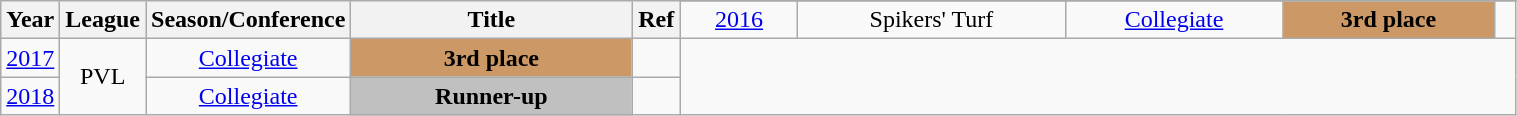<table class="wikitable sortable" style="text-align:center" width="80%">
<tr>
<th style="width:5px;" rowspan="2">Year</th>
<th style="width:25px;" rowspan="2">League</th>
<th style="width:100px;" rowspan="2">Season/Conference</th>
<th style="width:180px;" rowspan="2">Title</th>
<th style="width:25px;" rowspan="2">Ref</th>
</tr>
<tr align=center>
<td><a href='#'>2016</a></td>
<td rowspan=1>Spikers' Turf</td>
<td><a href='#'>Collegiate</a></td>
<td style="background:#cc9966;"><strong>3rd place</strong></td>
<td></td>
</tr>
<tr align=center>
<td><a href='#'>2017</a></td>
<td rowspan=2>PVL</td>
<td><a href='#'>Collegiate</a></td>
<td style="background:#cc9966;"><strong>3rd place</strong></td>
<td></td>
</tr>
<tr align=center>
<td><a href='#'>2018</a></td>
<td><a href='#'>Collegiate</a></td>
<td style="background:silver;"><strong>Runner-up</strong></td>
<td></td>
</tr>
</table>
